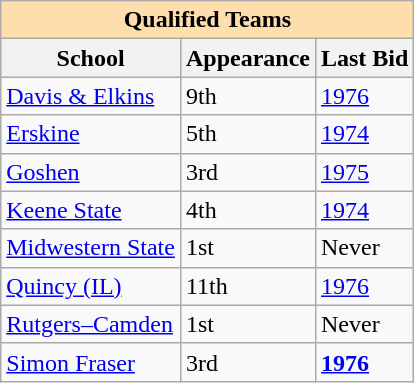<table class="wikitable">
<tr>
<th colspan="5" style="background:#ffdead;">Qualified Teams</th>
</tr>
<tr>
<th>School</th>
<th>Appearance</th>
<th>Last Bid</th>
</tr>
<tr>
<td><a href='#'>Davis & Elkins</a></td>
<td>9th</td>
<td><a href='#'>1976</a></td>
</tr>
<tr>
<td><a href='#'>Erskine</a></td>
<td>5th</td>
<td><a href='#'>1974</a></td>
</tr>
<tr>
<td><a href='#'>Goshen</a></td>
<td>3rd</td>
<td><a href='#'>1975</a></td>
</tr>
<tr>
<td><a href='#'>Keene State</a></td>
<td>4th</td>
<td><a href='#'>1974</a></td>
</tr>
<tr>
<td><a href='#'>Midwestern State</a></td>
<td>1st</td>
<td>Never</td>
</tr>
<tr>
<td><a href='#'>Quincy (IL)</a></td>
<td>11th</td>
<td><a href='#'>1976</a></td>
</tr>
<tr>
<td><a href='#'>Rutgers–Camden</a></td>
<td>1st</td>
<td>Never</td>
</tr>
<tr>
<td><a href='#'>Simon Fraser</a></td>
<td>3rd</td>
<td><strong><a href='#'>1976</a></strong></td>
</tr>
</table>
